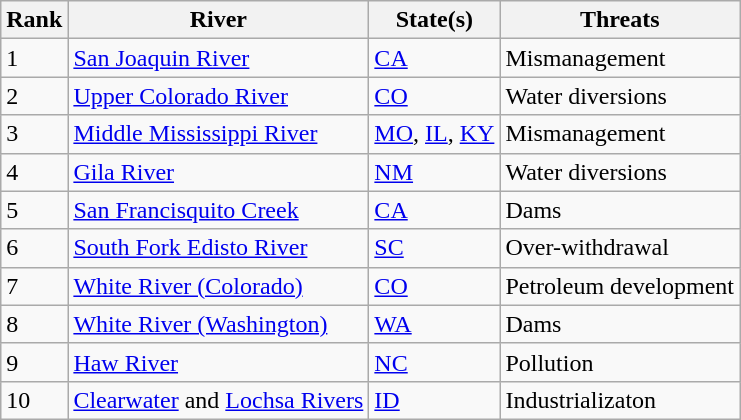<table class="wikitable sortable">
<tr>
<th>Rank</th>
<th>River</th>
<th>State(s)</th>
<th>Threats</th>
</tr>
<tr>
<td>1</td>
<td><a href='#'>San Joaquin River</a></td>
<td><a href='#'>CA</a></td>
<td>Mismanagement</td>
</tr>
<tr>
<td>2</td>
<td><a href='#'>Upper Colorado River</a></td>
<td><a href='#'>CO</a></td>
<td>Water diversions</td>
</tr>
<tr>
<td>3</td>
<td><a href='#'>Middle Mississippi River</a></td>
<td><a href='#'>MO</a>, <a href='#'>IL</a>, <a href='#'>KY</a></td>
<td>Mismanagement</td>
</tr>
<tr>
<td>4</td>
<td><a href='#'>Gila River</a></td>
<td><a href='#'>NM</a></td>
<td>Water diversions</td>
</tr>
<tr>
<td>5</td>
<td><a href='#'>San Francisquito Creek</a></td>
<td><a href='#'>CA</a></td>
<td>Dams</td>
</tr>
<tr>
<td>6</td>
<td><a href='#'>South Fork Edisto River</a></td>
<td><a href='#'>SC</a></td>
<td>Over-withdrawal</td>
</tr>
<tr>
<td>7</td>
<td><a href='#'>White River (Colorado)</a></td>
<td><a href='#'>CO</a></td>
<td>Petroleum development</td>
</tr>
<tr>
<td>8</td>
<td><a href='#'>White River (Washington)</a></td>
<td><a href='#'>WA</a></td>
<td>Dams</td>
</tr>
<tr>
<td>9</td>
<td><a href='#'>Haw River</a></td>
<td><a href='#'>NC</a></td>
<td>Pollution</td>
</tr>
<tr>
<td>10</td>
<td><a href='#'>Clearwater</a> and <a href='#'>Lochsa Rivers</a></td>
<td><a href='#'>ID</a></td>
<td>Industrializaton</td>
</tr>
</table>
